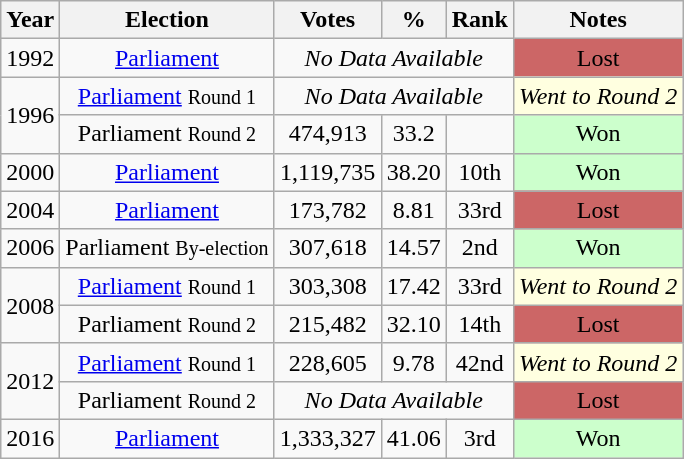<table class="wikitable" style="text-align:center;">
<tr>
<th>Year</th>
<th>Election</th>
<th>Votes</th>
<th>%</th>
<th>Rank</th>
<th>Notes</th>
</tr>
<tr>
<td>1992</td>
<td><a href='#'>Parliament</a></td>
<td colspan=3><em>No Data Available</em></td>
<td style="background-color:#C66">Lost</td>
</tr>
<tr>
<td rowspan="2">1996</td>
<td><a href='#'>Parliament</a> <small>Round 1</small></td>
<td colspan=3><em>No Data Available</em></td>
<td style="background-color:#FFFFE0"><em>Went to Round 2</em></td>
</tr>
<tr>
<td>Parliament <small>Round 2</small></td>
<td>474,913</td>
<td>33.2</td>
<td></td>
<td style="background-color:#CCFFCC">Won</td>
</tr>
<tr>
<td>2000</td>
<td><a href='#'>Parliament</a></td>
<td> 1,119,735</td>
<td> 38.20</td>
<td>10th</td>
<td style="background-color:#CCFFCC">Won</td>
</tr>
<tr>
<td>2004</td>
<td><a href='#'>Parliament</a></td>
<td> 173,782</td>
<td> 8.81</td>
<td>33rd</td>
<td style="background-color:#C66">Lost</td>
</tr>
<tr>
<td>2006</td>
<td>Parliament <small>By-election</small></td>
<td> 307,618</td>
<td> 14.57</td>
<td>2nd</td>
<td style="background-color:#CCFFCC">Won</td>
</tr>
<tr>
<td rowspan="2">2008</td>
<td><a href='#'>Parliament</a> <small>Round 1</small></td>
<td> 303,308</td>
<td> 17.42</td>
<td>33rd</td>
<td style="background-color:#FFFFE0"><em>Went to Round 2</em></td>
</tr>
<tr>
<td>Parliament <small>Round 2</small></td>
<td> 215,482</td>
<td> 32.10</td>
<td>14th</td>
<td style="background-color:#C66">Lost</td>
</tr>
<tr>
<td rowspan="2">2012</td>
<td><a href='#'>Parliament</a> <small>Round 1</small></td>
<td> 228,605</td>
<td> 9.78</td>
<td>42nd</td>
<td style="background-color:#FFFFE0"><em>Went to Round 2</em></td>
</tr>
<tr>
<td>Parliament <small>Round 2</small></td>
<td colspan=3><em>No Data Available</em></td>
<td style="background-color:#C66">Lost</td>
</tr>
<tr>
<td>2016</td>
<td><a href='#'>Parliament</a></td>
<td> 1,333,327</td>
<td> 41.06</td>
<td>3rd</td>
<td style="background-color:#CCFFCC">Won</td>
</tr>
</table>
